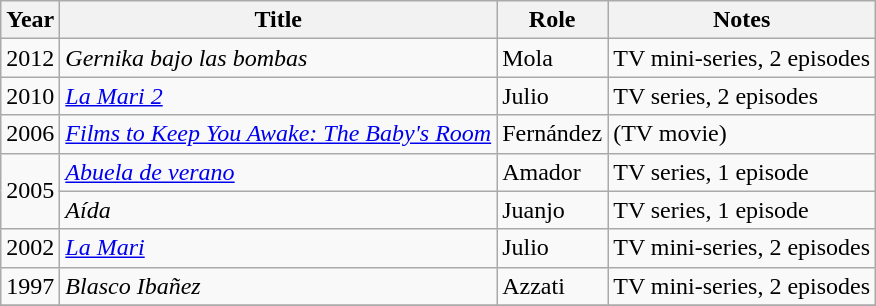<table class="wikitable sortable">
<tr>
<th>Year</th>
<th>Title</th>
<th>Role</th>
<th class="unsortable">Notes</th>
</tr>
<tr>
<td>2012</td>
<td><em>Gernika bajo las bombas</em></td>
<td>Mola</td>
<td>TV mini-series, 2 episodes</td>
</tr>
<tr>
<td>2010</td>
<td><em><a href='#'>La Mari 2</a></em></td>
<td>Julio</td>
<td>TV series, 2 episodes</td>
</tr>
<tr>
<td>2006</td>
<td><em><a href='#'>Films to Keep You Awake: The Baby's Room</a></em></td>
<td>Fernández</td>
<td>(TV movie)</td>
</tr>
<tr>
<td rowspan="2">2005</td>
<td><em><a href='#'>Abuela de verano</a></em></td>
<td>Amador</td>
<td>TV series, 1 episode</td>
</tr>
<tr>
<td><em>Aída</em></td>
<td>Juanjo</td>
<td>TV series, 1 episode</td>
</tr>
<tr>
<td>2002</td>
<td><em><a href='#'>La Mari</a></em></td>
<td>Julio</td>
<td>TV mini-series, 2 episodes</td>
</tr>
<tr>
<td>1997</td>
<td><em>Blasco Ibañez</em></td>
<td>Azzati</td>
<td>TV mini-series, 2 episodes</td>
</tr>
<tr>
</tr>
</table>
